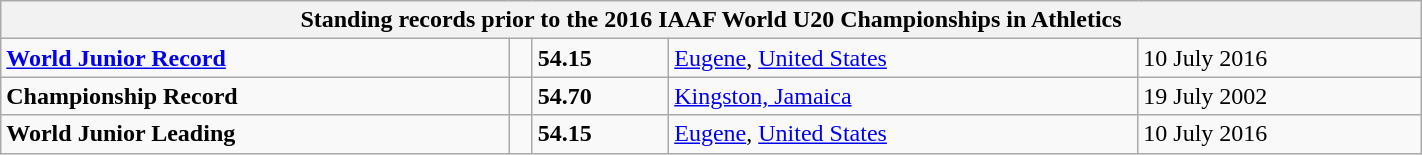<table class="wikitable" width=75%>
<tr>
<th colspan="5">Standing records prior to the 2016 IAAF World U20 Championships in Athletics</th>
</tr>
<tr>
<td><strong><a href='#'>World Junior Record</a></strong></td>
<td></td>
<td><strong>54.15</strong></td>
<td><a href='#'>Eugene</a>, <a href='#'>United States</a></td>
<td>10 July 2016</td>
</tr>
<tr>
<td><strong>Championship Record</strong></td>
<td></td>
<td><strong>54.70</strong></td>
<td><a href='#'>Kingston, Jamaica</a></td>
<td>19 July 2002</td>
</tr>
<tr>
<td><strong>World Junior Leading</strong></td>
<td></td>
<td><strong>54.15</strong></td>
<td><a href='#'>Eugene</a>, <a href='#'>United States</a></td>
<td>10 July 2016</td>
</tr>
</table>
